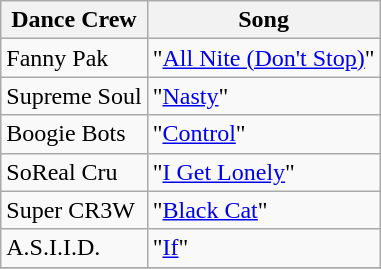<table class="wikitable" style=white-space:nowrap; text-align:center; table-layout: fixed;">
<tr>
<th>Dance Crew</th>
<th>Song</th>
</tr>
<tr>
<td>Fanny Pak</td>
<td>"<a href='#'>All Nite (Don't Stop)</a>"</td>
</tr>
<tr>
<td>Supreme Soul</td>
<td>"<a href='#'>Nasty</a>"</td>
</tr>
<tr>
<td>Boogie Bots</td>
<td>"<a href='#'>Control</a>"</td>
</tr>
<tr>
<td>SoReal Cru</td>
<td>"<a href='#'>I Get Lonely</a>"</td>
</tr>
<tr>
<td>Super CR3W</td>
<td>"<a href='#'>Black Cat</a>"</td>
</tr>
<tr>
<td>A.S.I.I.D.</td>
<td>"<a href='#'>If</a>"</td>
</tr>
<tr>
</tr>
</table>
